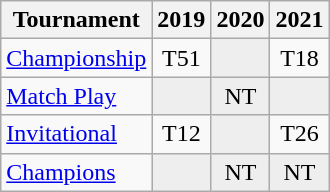<table class="wikitable" style="text-align:center;">
<tr>
<th>Tournament</th>
<th>2019</th>
<th>2020</th>
<th>2021</th>
</tr>
<tr>
<td align="left"><a href='#'>Championship</a></td>
<td>T51</td>
<td style="background:#eeeeee;"></td>
<td>T18</td>
</tr>
<tr>
<td align="left"><a href='#'>Match Play</a></td>
<td style="background:#eeeeee;"></td>
<td style="background:#eeeeee;">NT</td>
<td style="background:#eeeeee;"></td>
</tr>
<tr>
<td align="left"><a href='#'>Invitational</a></td>
<td>T12</td>
<td style="background:#eeeeee;"></td>
<td>T26</td>
</tr>
<tr>
<td align="left"><a href='#'>Champions</a></td>
<td style="background:#eeeeee;"></td>
<td style="background:#eeeeee;">NT</td>
<td style="background:#eeeeee;">NT</td>
</tr>
</table>
